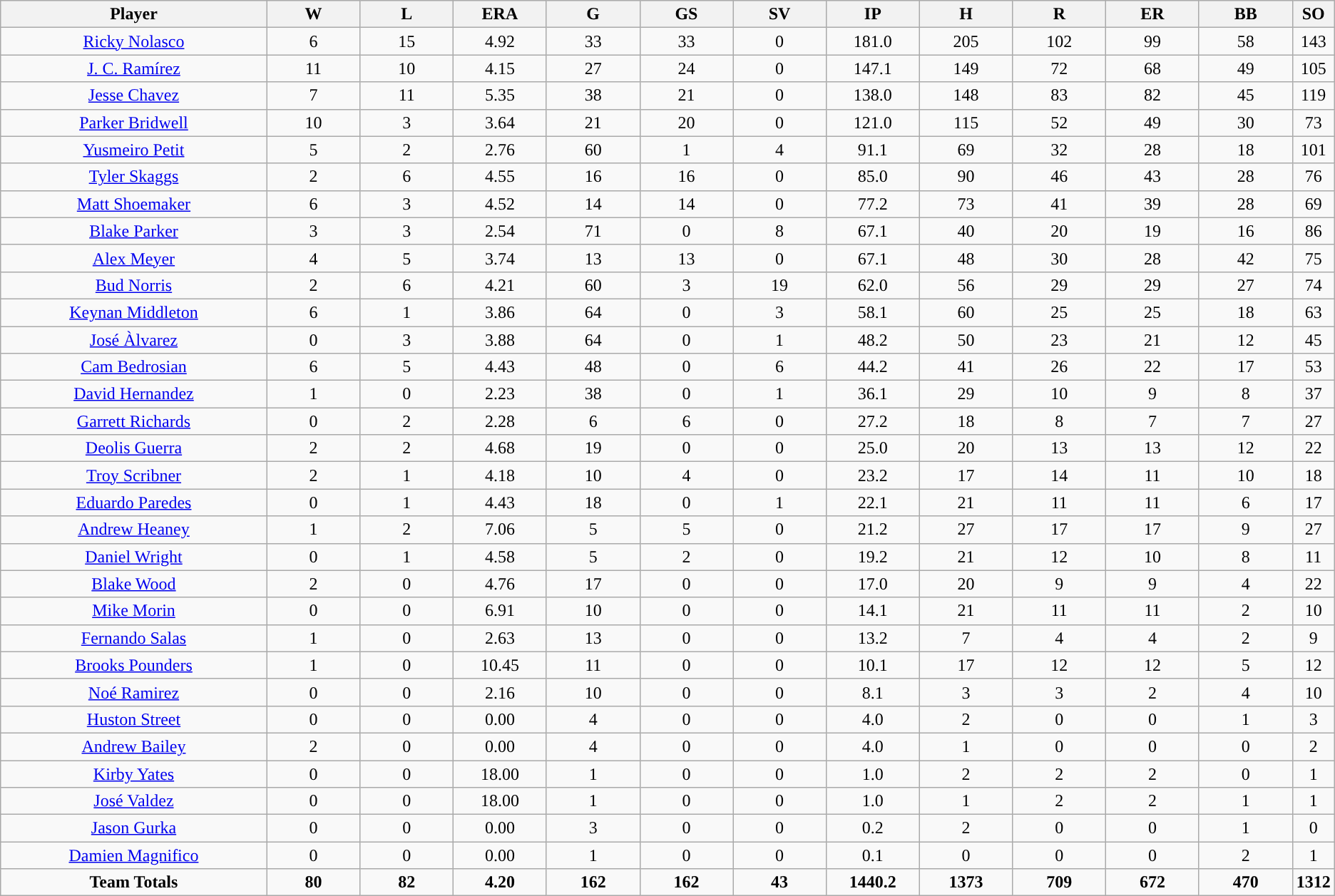<table class=wikitable style="text-align:center">
<tr>
<th bgcolor=#DDDDFF; width="20%">Player</th>
<th bgcolor=#DDDDFF; width="7%">W</th>
<th bgcolor=#DDDDFF; width="7%">L</th>
<th bgcolor=#DDDDFF; width="7%">ERA</th>
<th bgcolor=#DDDDFF; width="7%">G</th>
<th bgcolor=#DDDDFF; width="7%">GS</th>
<th bgcolor=#DDDDFF; width="7%'">SV</th>
<th bgcolor=#DDDDFF; width="7%">IP</th>
<th bgcolor=#DDDDFF; width="7%">H</th>
<th bgcolor=#DDDDFF; width="7%">R</th>
<th bgcolor=#DDDDFF; width="7%">ER</th>
<th bgcolor=#DDDDFF; width="7%">BB</th>
<th bgcolor=#DDDDFF; width="7%">SO</th>
</tr>
<tr>
<td><a href='#'>Ricky Nolasco</a></td>
<td>6</td>
<td>15</td>
<td>4.92</td>
<td>33</td>
<td>33</td>
<td>0</td>
<td>181.0</td>
<td>205</td>
<td>102</td>
<td>99</td>
<td>58</td>
<td>143</td>
</tr>
<tr>
<td><a href='#'>J. C. Ramírez</a></td>
<td>11</td>
<td>10</td>
<td>4.15</td>
<td>27</td>
<td>24</td>
<td>0</td>
<td>147.1</td>
<td>149</td>
<td>72</td>
<td>68</td>
<td>49</td>
<td>105</td>
</tr>
<tr>
<td><a href='#'>Jesse Chavez</a></td>
<td>7</td>
<td>11</td>
<td>5.35</td>
<td>38</td>
<td>21</td>
<td>0</td>
<td>138.0</td>
<td>148</td>
<td>83</td>
<td>82</td>
<td>45</td>
<td>119</td>
</tr>
<tr>
<td><a href='#'>Parker Bridwell</a></td>
<td>10</td>
<td>3</td>
<td>3.64</td>
<td>21</td>
<td>20</td>
<td>0</td>
<td>121.0</td>
<td>115</td>
<td>52</td>
<td>49</td>
<td>30</td>
<td>73</td>
</tr>
<tr>
<td><a href='#'>Yusmeiro Petit</a></td>
<td>5</td>
<td>2</td>
<td>2.76</td>
<td>60</td>
<td>1</td>
<td>4</td>
<td>91.1</td>
<td>69</td>
<td>32</td>
<td>28</td>
<td>18</td>
<td>101</td>
</tr>
<tr>
<td><a href='#'>Tyler Skaggs</a></td>
<td>2</td>
<td>6</td>
<td>4.55</td>
<td>16</td>
<td>16</td>
<td>0</td>
<td>85.0</td>
<td>90</td>
<td>46</td>
<td>43</td>
<td>28</td>
<td>76</td>
</tr>
<tr>
<td><a href='#'>Matt Shoemaker</a></td>
<td>6</td>
<td>3</td>
<td>4.52</td>
<td>14</td>
<td>14</td>
<td>0</td>
<td>77.2</td>
<td>73</td>
<td>41</td>
<td>39</td>
<td>28</td>
<td>69</td>
</tr>
<tr>
<td><a href='#'>Blake Parker</a></td>
<td>3</td>
<td>3</td>
<td>2.54</td>
<td>71</td>
<td>0</td>
<td>8</td>
<td>67.1</td>
<td>40</td>
<td>20</td>
<td>19</td>
<td>16</td>
<td>86</td>
</tr>
<tr>
<td><a href='#'>Alex Meyer</a></td>
<td>4</td>
<td>5</td>
<td>3.74</td>
<td>13</td>
<td>13</td>
<td>0</td>
<td>67.1</td>
<td>48</td>
<td>30</td>
<td>28</td>
<td>42</td>
<td>75</td>
</tr>
<tr>
<td><a href='#'>Bud Norris</a></td>
<td>2</td>
<td>6</td>
<td>4.21</td>
<td>60</td>
<td>3</td>
<td>19</td>
<td>62.0</td>
<td>56</td>
<td>29</td>
<td>29</td>
<td>27</td>
<td>74</td>
</tr>
<tr>
<td><a href='#'>Keynan Middleton</a></td>
<td>6</td>
<td>1</td>
<td>3.86</td>
<td>64</td>
<td>0</td>
<td>3</td>
<td>58.1</td>
<td>60</td>
<td>25</td>
<td>25</td>
<td>18</td>
<td>63</td>
</tr>
<tr>
<td><a href='#'>José Àlvarez</a></td>
<td>0</td>
<td>3</td>
<td>3.88</td>
<td>64</td>
<td>0</td>
<td>1</td>
<td>48.2</td>
<td>50</td>
<td>23</td>
<td>21</td>
<td>12</td>
<td>45</td>
</tr>
<tr>
<td><a href='#'>Cam Bedrosian</a></td>
<td>6</td>
<td>5</td>
<td>4.43</td>
<td>48</td>
<td>0</td>
<td>6</td>
<td>44.2</td>
<td>41</td>
<td>26</td>
<td>22</td>
<td>17</td>
<td>53</td>
</tr>
<tr>
<td><a href='#'>David Hernandez</a></td>
<td>1</td>
<td>0</td>
<td>2.23</td>
<td>38</td>
<td>0</td>
<td>1</td>
<td>36.1</td>
<td>29</td>
<td>10</td>
<td>9</td>
<td>8</td>
<td>37</td>
</tr>
<tr>
<td><a href='#'>Garrett Richards</a></td>
<td>0</td>
<td>2</td>
<td>2.28</td>
<td>6</td>
<td>6</td>
<td>0</td>
<td>27.2</td>
<td>18</td>
<td>8</td>
<td>7</td>
<td>7</td>
<td>27</td>
</tr>
<tr>
<td><a href='#'>Deolis Guerra</a></td>
<td>2</td>
<td>2</td>
<td>4.68</td>
<td>19</td>
<td>0</td>
<td>0</td>
<td>25.0</td>
<td>20</td>
<td>13</td>
<td>13</td>
<td>12</td>
<td>22</td>
</tr>
<tr>
<td><a href='#'>Troy Scribner</a></td>
<td>2</td>
<td>1</td>
<td>4.18</td>
<td>10</td>
<td>4</td>
<td>0</td>
<td>23.2</td>
<td>17</td>
<td>14</td>
<td>11</td>
<td>10</td>
<td>18</td>
</tr>
<tr>
<td><a href='#'>Eduardo Paredes</a></td>
<td>0</td>
<td>1</td>
<td>4.43</td>
<td>18</td>
<td>0</td>
<td>1</td>
<td>22.1</td>
<td>21</td>
<td>11</td>
<td>11</td>
<td>6</td>
<td>17</td>
</tr>
<tr>
<td><a href='#'>Andrew Heaney</a></td>
<td>1</td>
<td>2</td>
<td>7.06</td>
<td>5</td>
<td>5</td>
<td>0</td>
<td>21.2</td>
<td>27</td>
<td>17</td>
<td>17</td>
<td>9</td>
<td>27</td>
</tr>
<tr>
<td><a href='#'>Daniel Wright</a></td>
<td>0</td>
<td>1</td>
<td>4.58</td>
<td>5</td>
<td>2</td>
<td>0</td>
<td>19.2</td>
<td>21</td>
<td>12</td>
<td>10</td>
<td>8</td>
<td>11</td>
</tr>
<tr>
<td><a href='#'>Blake Wood</a></td>
<td>2</td>
<td>0</td>
<td>4.76</td>
<td>17</td>
<td>0</td>
<td>0</td>
<td>17.0</td>
<td>20</td>
<td>9</td>
<td>9</td>
<td>4</td>
<td>22</td>
</tr>
<tr>
<td><a href='#'>Mike Morin</a></td>
<td>0</td>
<td>0</td>
<td>6.91</td>
<td>10</td>
<td>0</td>
<td>0</td>
<td>14.1</td>
<td>21</td>
<td>11</td>
<td>11</td>
<td>2</td>
<td>10</td>
</tr>
<tr>
<td><a href='#'>Fernando Salas</a></td>
<td>1</td>
<td>0</td>
<td>2.63</td>
<td>13</td>
<td>0</td>
<td>0</td>
<td>13.2</td>
<td>7</td>
<td>4</td>
<td>4</td>
<td>2</td>
<td>9</td>
</tr>
<tr>
<td><a href='#'>Brooks Pounders</a></td>
<td>1</td>
<td>0</td>
<td>10.45</td>
<td>11</td>
<td>0</td>
<td>0</td>
<td>10.1</td>
<td>17</td>
<td>12</td>
<td>12</td>
<td>5</td>
<td>12</td>
</tr>
<tr>
<td><a href='#'>Noé Ramirez</a></td>
<td>0</td>
<td>0</td>
<td>2.16</td>
<td>10</td>
<td>0</td>
<td>0</td>
<td>8.1</td>
<td>3</td>
<td>3</td>
<td>2</td>
<td>4</td>
<td>10</td>
</tr>
<tr>
<td><a href='#'>Huston Street</a></td>
<td>0</td>
<td>0</td>
<td>0.00</td>
<td>4</td>
<td>0</td>
<td>0</td>
<td>4.0</td>
<td>2</td>
<td>0</td>
<td>0</td>
<td>1</td>
<td>3</td>
</tr>
<tr>
<td><a href='#'>Andrew Bailey</a></td>
<td>2</td>
<td>0</td>
<td>0.00</td>
<td>4</td>
<td>0</td>
<td>0</td>
<td>4.0</td>
<td>1</td>
<td>0</td>
<td>0</td>
<td>0</td>
<td>2</td>
</tr>
<tr>
<td><a href='#'>Kirby Yates</a></td>
<td>0</td>
<td>0</td>
<td>18.00</td>
<td>1</td>
<td>0</td>
<td>0</td>
<td>1.0</td>
<td>2</td>
<td>2</td>
<td>2</td>
<td>0</td>
<td>1</td>
</tr>
<tr>
<td><a href='#'>José Valdez</a></td>
<td>0</td>
<td>0</td>
<td>18.00</td>
<td>1</td>
<td>0</td>
<td>0</td>
<td>1.0</td>
<td>1</td>
<td>2</td>
<td>2</td>
<td>1</td>
<td>1</td>
</tr>
<tr>
<td><a href='#'>Jason Gurka</a></td>
<td>0</td>
<td>0</td>
<td>0.00</td>
<td>3</td>
<td>0</td>
<td>0</td>
<td>0.2</td>
<td>2</td>
<td>0</td>
<td>0</td>
<td>1</td>
<td>0</td>
</tr>
<tr>
<td><a href='#'>Damien Magnifico</a></td>
<td>0</td>
<td>0</td>
<td>0.00</td>
<td>1</td>
<td>0</td>
<td>0</td>
<td>0.1</td>
<td>0</td>
<td>0</td>
<td>0</td>
<td>2</td>
<td>1</td>
</tr>
<tr>
<td><strong>Team Totals</strong></td>
<td><strong>80</strong></td>
<td><strong>82</strong></td>
<td><strong>4.20</strong></td>
<td><strong>162</strong></td>
<td><strong>162</strong></td>
<td><strong>43</strong></td>
<td><strong>1440.2</strong></td>
<td><strong>1373</strong></td>
<td><strong>709</strong></td>
<td><strong>672</strong></td>
<td><strong>470</strong></td>
<td><strong>1312</strong></td>
</tr>
</table>
